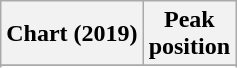<table class="wikitable sortable plainrowheaders" style="text-align:center;">
<tr>
<th scope="col">Chart (2019)</th>
<th scope="col">Peak<br>position</th>
</tr>
<tr>
</tr>
<tr>
</tr>
<tr>
</tr>
</table>
